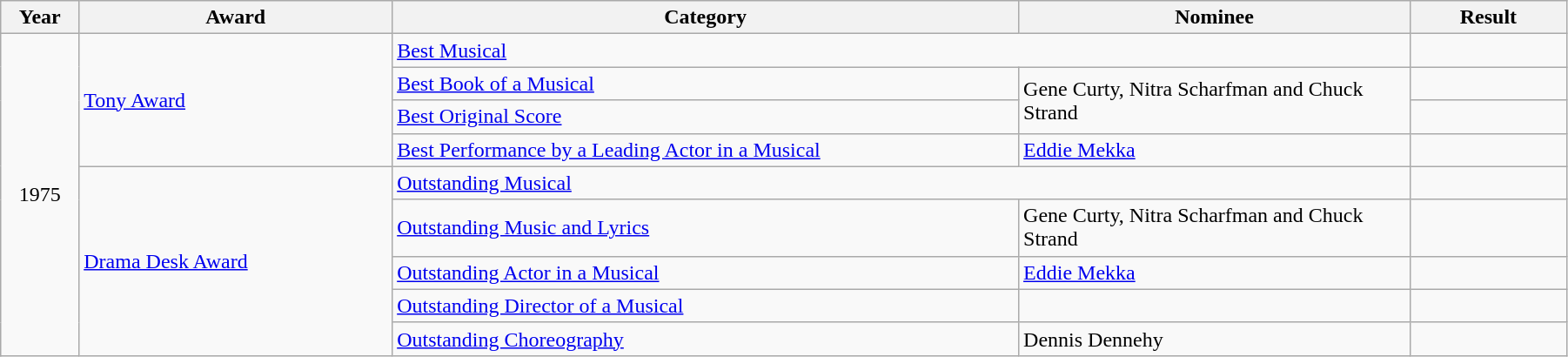<table class="wikitable" style="width:95%;">
<tr>
<th style="width:5%;">Year</th>
<th style="width:20%;">Award</th>
<th style="width:40%;">Category</th>
<th style="width:25%;">Nominee</th>
<th style="width:10%;">Result</th>
</tr>
<tr>
<td rowspan="9" style="text-align:center;">1975</td>
<td rowspan="4"><a href='#'>Tony Award</a></td>
<td colspan="2"><a href='#'>Best Musical</a></td>
<td></td>
</tr>
<tr>
<td><a href='#'>Best Book of a Musical</a></td>
<td rowspan="2">Gene Curty, Nitra Scharfman and Chuck Strand</td>
<td></td>
</tr>
<tr>
<td><a href='#'>Best Original Score</a></td>
<td></td>
</tr>
<tr>
<td><a href='#'>Best Performance by a Leading Actor in a Musical</a></td>
<td><a href='#'>Eddie Mekka</a></td>
<td></td>
</tr>
<tr>
<td rowspan="5"><a href='#'>Drama Desk Award</a></td>
<td colspan="2"><a href='#'>Outstanding Musical</a></td>
<td></td>
</tr>
<tr>
<td><a href='#'>Outstanding Music and Lyrics</a></td>
<td>Gene Curty, Nitra Scharfman and Chuck Strand</td>
<td></td>
</tr>
<tr>
<td><a href='#'>Outstanding Actor in a Musical</a></td>
<td><a href='#'>Eddie Mekka</a></td>
<td></td>
</tr>
<tr>
<td><a href='#'>Outstanding Director of a Musical</a></td>
<td></td>
<td></td>
</tr>
<tr>
<td><a href='#'>Outstanding Choreography</a></td>
<td>Dennis Dennehy</td>
<td></td>
</tr>
</table>
